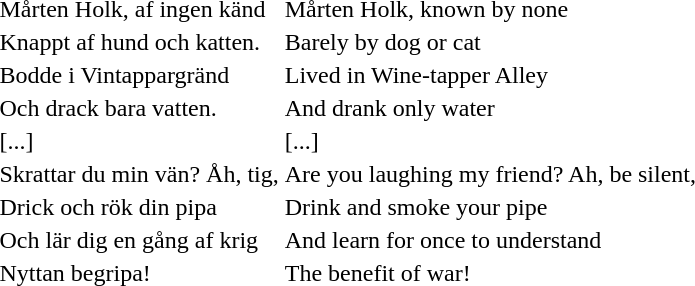<table>
<tr>
<td>Mårten Holk, af ingen känd</td>
<td>Mårten Holk, known by none</td>
</tr>
<tr>
<td>Knappt af hund och katten.</td>
<td>Barely by dog or cat</td>
</tr>
<tr>
<td>Bodde i Vintappargränd</td>
<td>Lived in Wine-tapper Alley</td>
</tr>
<tr>
<td>Och drack bara vatten.</td>
<td>And drank only water</td>
</tr>
<tr>
<td>[...]</td>
<td>[...]</td>
</tr>
<tr>
<td>Skrattar du min vän? Åh, tig,</td>
<td>Are you laughing my friend? Ah, be silent,</td>
</tr>
<tr>
<td>Drick och rök din pipa</td>
<td>Drink and smoke your pipe</td>
</tr>
<tr>
<td>Och lär dig en gång af krig</td>
<td>And learn for once to understand</td>
</tr>
<tr>
<td>Nyttan begripa!</td>
<td>The benefit of war!</td>
</tr>
</table>
